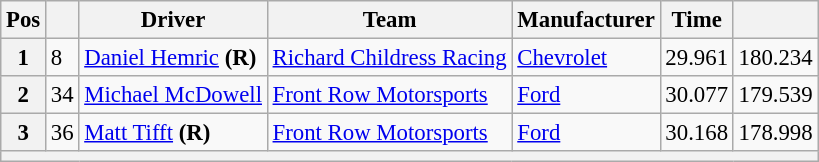<table class="wikitable" style="font-size:95%">
<tr>
<th>Pos</th>
<th></th>
<th>Driver</th>
<th>Team</th>
<th>Manufacturer</th>
<th>Time</th>
<th></th>
</tr>
<tr>
<th>1</th>
<td>8</td>
<td><a href='#'>Daniel Hemric</a> <strong>(R)</strong></td>
<td><a href='#'>Richard Childress Racing</a></td>
<td><a href='#'>Chevrolet</a></td>
<td>29.961</td>
<td>180.234</td>
</tr>
<tr>
<th>2</th>
<td>34</td>
<td><a href='#'>Michael McDowell</a></td>
<td><a href='#'>Front Row Motorsports</a></td>
<td><a href='#'>Ford</a></td>
<td>30.077</td>
<td>179.539</td>
</tr>
<tr>
<th>3</th>
<td>36</td>
<td><a href='#'>Matt Tifft</a> <strong>(R)</strong></td>
<td><a href='#'>Front Row Motorsports</a></td>
<td><a href='#'>Ford</a></td>
<td>30.168</td>
<td>178.998</td>
</tr>
<tr>
<th colspan="7"></th>
</tr>
</table>
